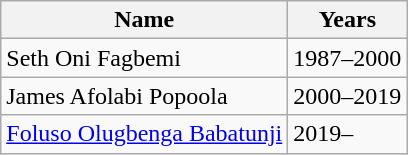<table class="wikitable">
<tr>
<th>Name</th>
<th>Years</th>
</tr>
<tr>
<td>Seth Oni Fagbemi</td>
<td>1987–2000</td>
</tr>
<tr>
<td>James Afolabi Popoola</td>
<td>2000–2019</td>
</tr>
<tr>
<td><a href='#'>Foluso Olugbenga Babatunji</a></td>
<td>2019–</td>
</tr>
</table>
